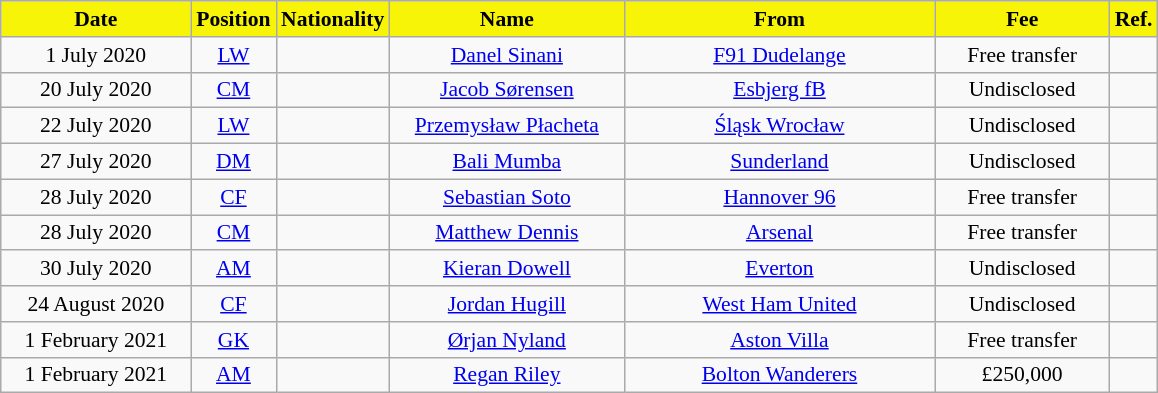<table class="wikitable"  style="text-align:center; font-size:90%; ">
<tr>
<th style="background:#F7F408; color:#000000; width:120px;">Date</th>
<th style="background:#F7F408; color:#000000; width:50px;">Position</th>
<th style="background:#F7F408; color:#000000; width:50px;">Nationality</th>
<th style="background:#F7F408; color:#000000; width:150px;">Name</th>
<th style="background:#F7F408; color:#000000; width:200px;">From</th>
<th style="background:#F7F408; color:#000000; width:110px;">Fee</th>
<th style="background:#F7F408; color:#000000; width:25px;">Ref.</th>
</tr>
<tr>
<td>1 July 2020</td>
<td><a href='#'>LW</a></td>
<td></td>
<td><a href='#'>Danel Sinani</a></td>
<td> <a href='#'>F91 Dudelange</a></td>
<td>Free transfer</td>
<td></td>
</tr>
<tr>
<td>20 July 2020</td>
<td><a href='#'>CM</a></td>
<td></td>
<td><a href='#'>Jacob Sørensen</a></td>
<td> <a href='#'>Esbjerg fB</a></td>
<td>Undisclosed</td>
<td></td>
</tr>
<tr>
<td>22 July 2020</td>
<td><a href='#'>LW</a></td>
<td></td>
<td><a href='#'>Przemysław Płacheta</a></td>
<td> <a href='#'>Śląsk Wrocław</a></td>
<td>Undisclosed</td>
<td></td>
</tr>
<tr>
<td>27 July 2020</td>
<td><a href='#'>DM</a></td>
<td></td>
<td><a href='#'>Bali Mumba</a></td>
<td> <a href='#'>Sunderland</a></td>
<td>Undisclosed</td>
<td></td>
</tr>
<tr>
<td>28 July 2020</td>
<td><a href='#'>CF</a></td>
<td></td>
<td><a href='#'>Sebastian Soto</a></td>
<td> <a href='#'>Hannover 96</a></td>
<td>Free transfer</td>
<td></td>
</tr>
<tr>
<td>28 July 2020</td>
<td><a href='#'>CM</a></td>
<td></td>
<td><a href='#'>Matthew Dennis</a></td>
<td> <a href='#'>Arsenal</a></td>
<td>Free transfer</td>
<td></td>
</tr>
<tr>
<td>30 July 2020</td>
<td><a href='#'>AM</a></td>
<td></td>
<td><a href='#'>Kieran Dowell</a></td>
<td> <a href='#'>Everton</a></td>
<td>Undisclosed</td>
<td></td>
</tr>
<tr>
<td>24 August 2020</td>
<td><a href='#'>CF</a></td>
<td></td>
<td><a href='#'>Jordan Hugill</a></td>
<td> <a href='#'>West Ham United</a></td>
<td>Undisclosed</td>
<td></td>
</tr>
<tr>
<td>1 February 2021</td>
<td><a href='#'>GK</a></td>
<td></td>
<td><a href='#'>Ørjan Nyland</a></td>
<td> <a href='#'>Aston Villa</a></td>
<td>Free transfer</td>
<td></td>
</tr>
<tr>
<td>1 February 2021</td>
<td><a href='#'>AM</a></td>
<td></td>
<td><a href='#'>Regan Riley</a></td>
<td> <a href='#'>Bolton Wanderers</a></td>
<td>£250,000</td>
<td></td>
</tr>
</table>
